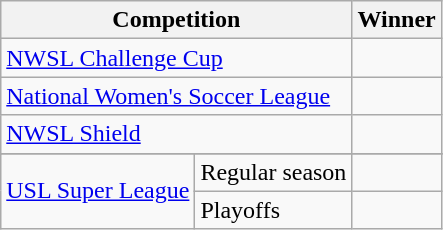<table class="wikitable">
<tr>
<th colspan=2>Competition</th>
<th>Winner</th>
</tr>
<tr>
<td colspan=2><a href='#'>NWSL Challenge Cup</a></td>
<td></td>
</tr>
<tr>
<td colspan=2><a href='#'>National Women's Soccer League</a></td>
<td></td>
</tr>
<tr>
<td colspan=2><a href='#'>NWSL Shield</a></td>
<td></td>
</tr>
<tr>
</tr>
<tr>
<td rowspan=2><a href='#'>USL Super League</a></td>
<td>Regular season</td>
<td></td>
</tr>
<tr>
<td>Playoffs</td>
<td></td>
</tr>
</table>
